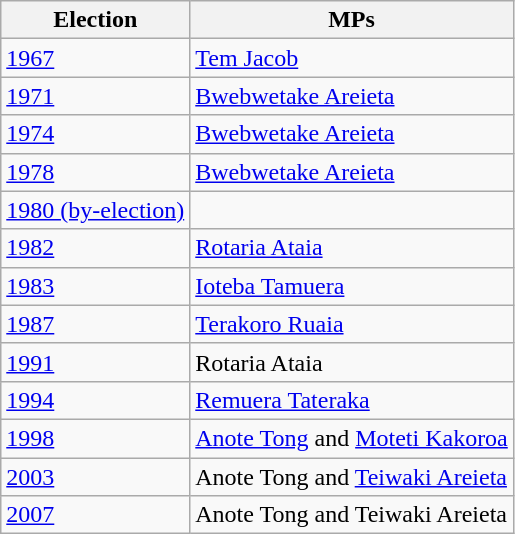<table class="wikitable sortable">
<tr>
<th>Election</th>
<th>MPs</th>
</tr>
<tr>
<td><a href='#'>1967</a></td>
<td><a href='#'>Tem Jacob</a></td>
</tr>
<tr>
<td><a href='#'>1971</a></td>
<td><a href='#'>Bwebwetake Areieta</a></td>
</tr>
<tr>
<td><a href='#'>1974</a></td>
<td><a href='#'>Bwebwetake Areieta</a></td>
</tr>
<tr>
<td><a href='#'>1978</a></td>
<td><a href='#'>Bwebwetake Areieta</a></td>
</tr>
<tr>
<td><a href='#'>1980 (by-election)</a></td>
<td></td>
</tr>
<tr>
<td><a href='#'>1982</a></td>
<td><a href='#'>Rotaria Ataia</a></td>
</tr>
<tr>
<td><a href='#'>1983</a></td>
<td><a href='#'>Ioteba Tamuera</a></td>
</tr>
<tr>
<td><a href='#'>1987</a></td>
<td><a href='#'>Terakoro Ruaia</a></td>
</tr>
<tr>
<td><a href='#'>1991</a></td>
<td>Rotaria Ataia</td>
</tr>
<tr>
<td><a href='#'>1994</a></td>
<td><a href='#'>Remuera Tateraka</a></td>
</tr>
<tr>
<td><a href='#'>1998</a></td>
<td><a href='#'>Anote Tong</a> and <a href='#'>Moteti Kakoroa</a></td>
</tr>
<tr>
<td><a href='#'>2003</a></td>
<td>Anote Tong and <a href='#'>Teiwaki Areieta</a></td>
</tr>
<tr>
<td><a href='#'>2007</a></td>
<td>Anote Tong and Teiwaki Areieta</td>
</tr>
</table>
